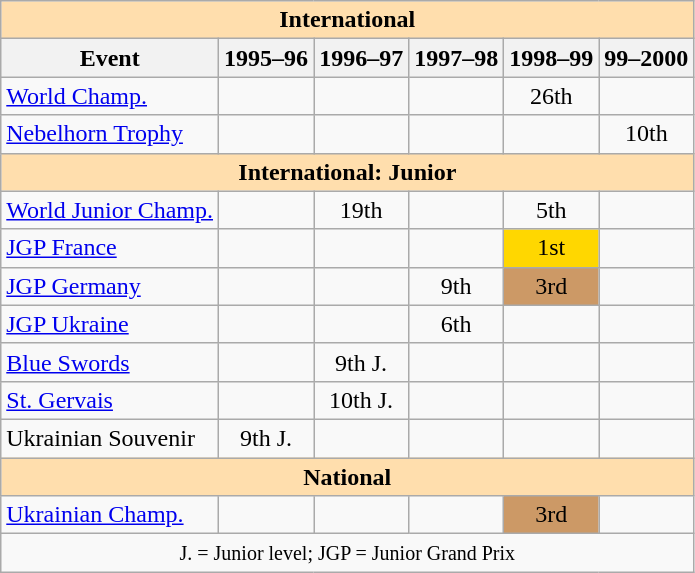<table class="wikitable" style="text-align:center">
<tr>
<th style="background-color: #ffdead; " colspan=6 align=center><strong>International</strong></th>
</tr>
<tr>
<th>Event</th>
<th>1995–96</th>
<th>1996–97</th>
<th>1997–98</th>
<th>1998–99</th>
<th>99–2000</th>
</tr>
<tr>
<td align=left><a href='#'>World Champ.</a></td>
<td></td>
<td></td>
<td></td>
<td>26th</td>
<td></td>
</tr>
<tr>
<td align=left><a href='#'>Nebelhorn Trophy</a></td>
<td></td>
<td></td>
<td></td>
<td></td>
<td>10th</td>
</tr>
<tr>
<th style="background-color: #ffdead; " colspan=6 align=center><strong>International: Junior</strong></th>
</tr>
<tr>
<td align=left><a href='#'>World Junior Champ.</a></td>
<td></td>
<td>19th</td>
<td></td>
<td>5th</td>
<td></td>
</tr>
<tr>
<td align=left><a href='#'>JGP France</a></td>
<td></td>
<td></td>
<td></td>
<td bgcolor=gold>1st</td>
<td></td>
</tr>
<tr>
<td align=left><a href='#'>JGP Germany</a></td>
<td></td>
<td></td>
<td>9th</td>
<td bgcolor=cc9966>3rd</td>
<td></td>
</tr>
<tr>
<td align=left><a href='#'>JGP Ukraine</a></td>
<td></td>
<td></td>
<td>6th</td>
<td></td>
<td></td>
</tr>
<tr>
<td align=left><a href='#'>Blue Swords</a></td>
<td></td>
<td>9th J.</td>
<td></td>
<td></td>
<td></td>
</tr>
<tr>
<td align=left><a href='#'>St. Gervais</a></td>
<td></td>
<td>10th J.</td>
<td></td>
<td></td>
<td></td>
</tr>
<tr>
<td align=left>Ukrainian Souvenir</td>
<td>9th J.</td>
<td></td>
<td></td>
<td></td>
<td></td>
</tr>
<tr>
<th style="background-color: #ffdead; " colspan=6 align=center><strong>National</strong></th>
</tr>
<tr>
<td align=left><a href='#'>Ukrainian Champ.</a></td>
<td></td>
<td></td>
<td></td>
<td bgcolor=cc9966>3rd</td>
<td></td>
</tr>
<tr>
<td colspan=6 align=center><small> J. = Junior level; JGP = Junior Grand Prix </small></td>
</tr>
</table>
